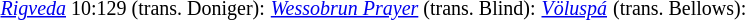<table>
<tr>
<td><small><em><a href='#'>Rigveda</a></em> 10:129 (trans. Doniger):</small><br></td>
<td><small><em><a href='#'>Wessobrun Prayer</a></em> (trans. Blind):</small><br></td>
<td><em><small><a href='#'>Völuspá</a></small></em> <small>(trans. Bellows):</small><br></td>
</tr>
</table>
